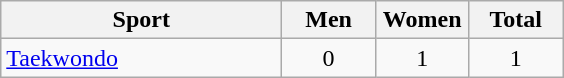<table class="wikitable sortable" style="text-align:center;">
<tr>
<th width="180">Sport</th>
<th width="55">Men</th>
<th width="55">Women</th>
<th width="55">Total</th>
</tr>
<tr>
<td align="left"><a href='#'>Taekwondo</a></td>
<td>0</td>
<td>1</td>
<td>1</td>
</tr>
</table>
